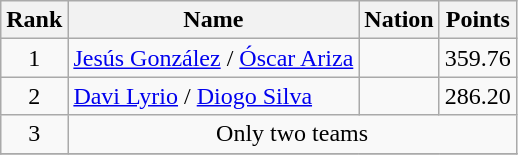<table class="wikitable" style="text-align:center">
<tr>
<th>Rank</th>
<th>Name</th>
<th>Nation</th>
<th>Points</th>
</tr>
<tr>
<td>1</td>
<td align=left><a href='#'>Jesús González</a> / <a href='#'>Óscar Ariza</a></td>
<td align=left></td>
<td>359.76</td>
</tr>
<tr>
<td>2</td>
<td align=left><a href='#'>Davi Lyrio</a> / <a href='#'>Diogo Silva</a></td>
<td align=left></td>
<td>286.20</td>
</tr>
<tr>
<td>3</td>
<td colspan="3">Only two teams</td>
</tr>
<tr>
</tr>
</table>
